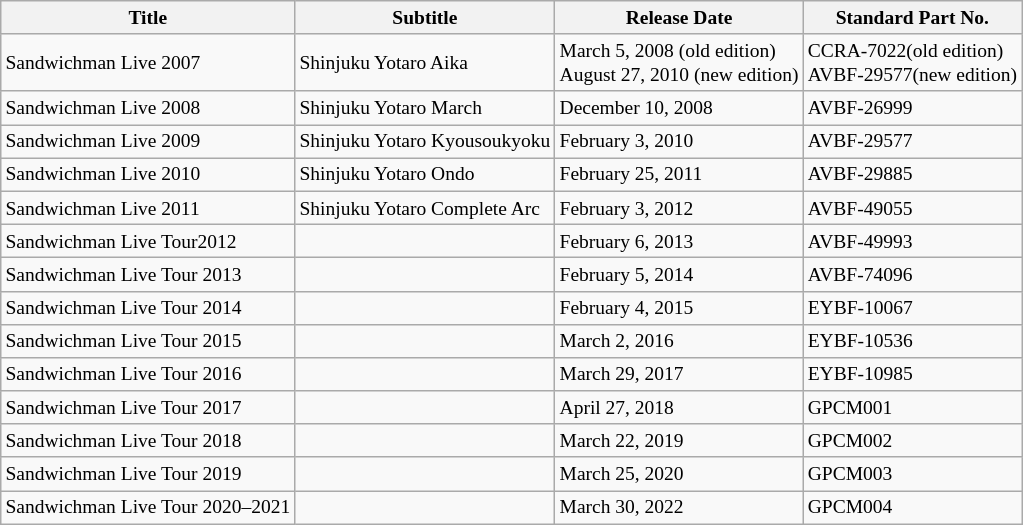<table class="wikitable" style="text-align:left;font-size:small;">
<tr>
<th>Title</th>
<th>Subtitle</th>
<th>Release Date</th>
<th>Standard Part No.</th>
</tr>
<tr>
<td>Sandwichman Live 2007</td>
<td>Shinjuku Yotaro Aika</td>
<td style="white-space:nowrap">March 5, 2008 (old edition) <br>August 27, 2010 (new edition)</td>
<td>CCRA-7022(old edition)<br>AVBF-29577(new edition)</td>
</tr>
<tr>
<td>Sandwichman Live 2008</td>
<td>Shinjuku Yotaro March</td>
<td>December 10, 2008</td>
<td>AVBF-26999</td>
</tr>
<tr>
<td>Sandwichman Live 2009</td>
<td>Shinjuku Yotaro Kyousoukyoku</td>
<td>February 3, 2010</td>
<td>AVBF-29577</td>
</tr>
<tr>
<td>Sandwichman Live 2010</td>
<td>Shinjuku Yotaro Ondo</td>
<td>February 25, 2011</td>
<td>AVBF-29885</td>
</tr>
<tr>
<td>Sandwichman Live 2011</td>
<td>Shinjuku Yotaro Complete Arc</td>
<td>February 3, 2012</td>
<td>AVBF-49055</td>
</tr>
<tr>
<td style="white-space:nowrap">Sandwichman Live Tour2012</td>
<td></td>
<td>February 6, 2013</td>
<td>AVBF-49993</td>
</tr>
<tr>
<td>Sandwichman Live Tour 2013</td>
<td></td>
<td>February 5, 2014</td>
<td>AVBF-74096</td>
</tr>
<tr>
<td>Sandwichman Live Tour 2014</td>
<td></td>
<td>February 4, 2015</td>
<td>EYBF-10067</td>
</tr>
<tr>
<td>Sandwichman Live Tour 2015</td>
<td></td>
<td>March 2, 2016</td>
<td>EYBF-10536</td>
</tr>
<tr>
<td>Sandwichman Live Tour 2016</td>
<td></td>
<td>March 29, 2017</td>
<td>EYBF-10985</td>
</tr>
<tr>
<td>Sandwichman Live Tour 2017</td>
<td></td>
<td>April 27, 2018</td>
<td>GPCM001</td>
</tr>
<tr>
<td>Sandwichman Live Tour 2018</td>
<td></td>
<td>March 22, 2019</td>
<td>GPCM002</td>
</tr>
<tr>
<td>Sandwichman Live Tour 2019</td>
<td></td>
<td>March 25, 2020</td>
<td>GPCM003</td>
</tr>
<tr>
<td>Sandwichman Live Tour 2020–2021</td>
<td></td>
<td>March 30, 2022</td>
<td>GPCM004</td>
</tr>
</table>
